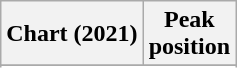<table class="wikitable sortable plainrowheaders" style="text-align:center">
<tr>
<th scope="col">Chart (2021)</th>
<th scope="col">Peak<br>position</th>
</tr>
<tr>
</tr>
<tr>
</tr>
</table>
